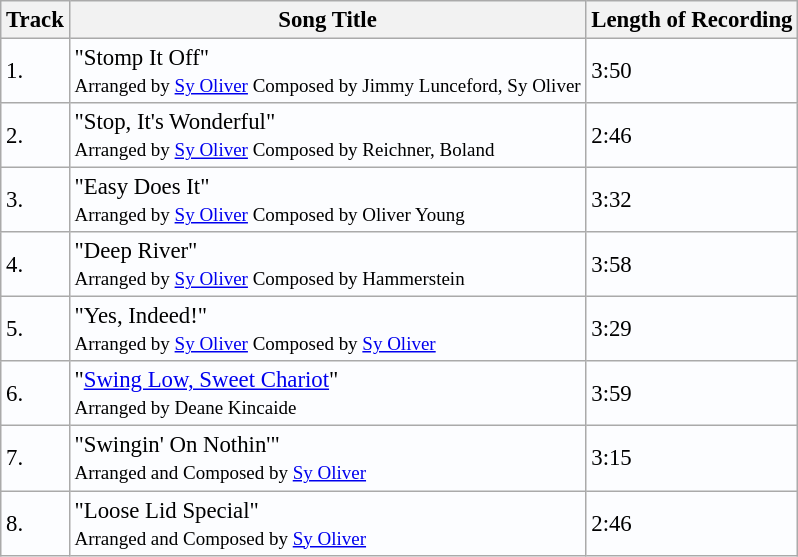<table class="wikitable" style="background:#fcfdff; font-size:95%;">
<tr>
<th>Track</th>
<th>Song Title</th>
<th>Length of Recording</th>
</tr>
<tr>
<td>1.</td>
<td>"Stomp It Off" <br><small>Arranged by <a href='#'>Sy Oliver</a> Composed by Jimmy Lunceford, Sy Oliver </small></td>
<td>3:50</td>
</tr>
<tr>
<td>2.</td>
<td>"Stop, It's Wonderful" <br><small>Arranged by <a href='#'>Sy Oliver</a> Composed by Reichner, Boland </small></td>
<td>2:46</td>
</tr>
<tr>
<td>3.</td>
<td>"Easy Does It" <br><small>Arranged by <a href='#'>Sy Oliver</a> Composed by Oliver Young </small></td>
<td>3:32</td>
</tr>
<tr>
<td>4.</td>
<td>"Deep River" <br><small>Arranged by <a href='#'>Sy Oliver</a> Composed by Hammerstein </small></td>
<td>3:58</td>
</tr>
<tr>
<td>5.</td>
<td>"Yes, Indeed!" <br><small>Arranged by <a href='#'>Sy Oliver</a> Composed by <a href='#'>Sy Oliver</a></small></td>
<td>3:29</td>
</tr>
<tr>
<td>6.</td>
<td>"<a href='#'>Swing Low, Sweet Chariot</a>" <br><small>Arranged by Deane Kincaide </small></td>
<td>3:59</td>
</tr>
<tr>
<td>7.</td>
<td>"Swingin' On Nothin'" <br><small>Arranged and Composed by <a href='#'>Sy Oliver</a> </small></td>
<td>3:15</td>
</tr>
<tr>
<td>8.</td>
<td>"Loose Lid Special" <br><small>Arranged and Composed by <a href='#'>Sy Oliver</a> </small></td>
<td>2:46</td>
</tr>
</table>
